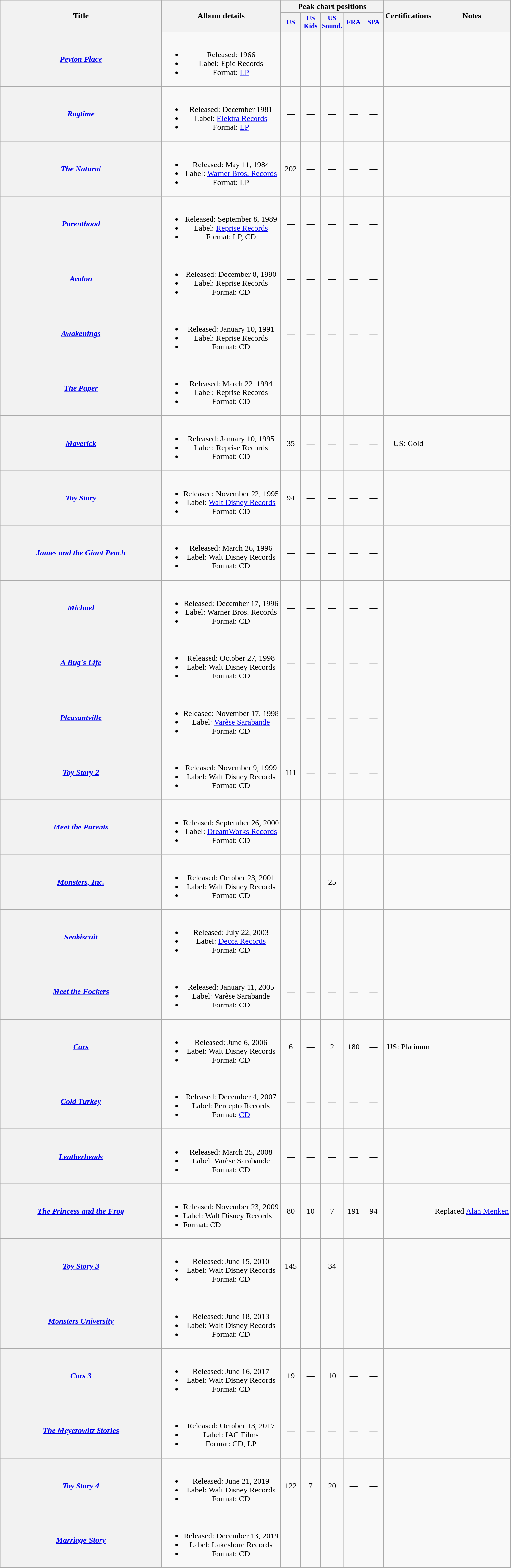<table class="wikitable plainrowheaders" style="text-align:center;">
<tr>
<th rowspan="2" style="width:20em;">Title</th>
<th rowspan="2">Album details</th>
<th colspan="5">Peak chart positions</th>
<th rowspan="2">Certifications</th>
<th rowspan="2">Notes</th>
</tr>
<tr>
<th scope="col" style="width:2.5em;font-size:85%"><a href='#'>US</a><br></th>
<th scope="col" style="width:2.5em;font-size:85%"><a href='#'>US Kids</a><br></th>
<th scope="col" style="width:2.5em;font-size:85%"><a href='#'>US Sound.</a><br></th>
<th scope="col" style="width:2.5em;font-size:85%"><a href='#'>FRA</a><br></th>
<th scope="col" style="width:2.5em;font-size:85%"><a href='#'>SPA</a><br></th>
</tr>
<tr>
<th scope="row"><em><a href='#'>Peyton Place</a></em></th>
<td><br><ul><li>Released: 1966</li><li>Label: Epic Records</li><li>Format: <a href='#'>LP</a></li></ul></td>
<td>—</td>
<td>—</td>
<td>—</td>
<td>—</td>
<td>—</td>
<td></td>
<td></td>
</tr>
<tr>
<th scope="row"><em><a href='#'>Ragtime</a></em></th>
<td><br><ul><li>Released: December 1981</li><li>Label: <a href='#'>Elektra Records</a></li><li>Format: <a href='#'>LP</a></li></ul></td>
<td>—</td>
<td>—</td>
<td>—</td>
<td>—</td>
<td>—</td>
<td></td>
<td></td>
</tr>
<tr>
<th scope="row"><em><a href='#'>The Natural</a></em></th>
<td><br><ul><li>Released: May 11, 1984</li><li>Label: <a href='#'>Warner Bros. Records</a></li><li>Format: LP</li></ul></td>
<td>202</td>
<td>—</td>
<td>—</td>
<td>—</td>
<td>—</td>
<td></td>
<td></td>
</tr>
<tr>
<th scope="row"><em><a href='#'>Parenthood</a></em></th>
<td><br><ul><li>Released: September 8, 1989</li><li>Label: <a href='#'>Reprise Records</a></li><li>Format: LP, CD</li></ul></td>
<td>—</td>
<td>—</td>
<td>—</td>
<td>—</td>
<td>—</td>
<td></td>
<td></td>
</tr>
<tr>
<th scope="row"><em><a href='#'>Avalon</a></em></th>
<td><br><ul><li>Released: December 8, 1990</li><li>Label: Reprise Records</li><li>Format: CD</li></ul></td>
<td>—</td>
<td>—</td>
<td>—</td>
<td>—</td>
<td>—</td>
<td></td>
<td></td>
</tr>
<tr>
<th scope="row"><em><a href='#'>Awakenings</a></em></th>
<td><br><ul><li>Released: January 10, 1991</li><li>Label: Reprise Records</li><li>Format: CD</li></ul></td>
<td>—</td>
<td>—</td>
<td>—</td>
<td>—</td>
<td>—</td>
<td></td>
<td></td>
</tr>
<tr>
<th scope="row"><em><a href='#'>The Paper</a></em></th>
<td><br><ul><li>Released: March 22, 1994</li><li>Label: Reprise Records</li><li>Format: CD</li></ul></td>
<td>—</td>
<td>—</td>
<td>—</td>
<td>—</td>
<td>—</td>
<td></td>
<td></td>
</tr>
<tr>
<th scope="row"><em><a href='#'>Maverick</a></em></th>
<td><br><ul><li>Released: January 10, 1995</li><li>Label: Reprise Records</li><li>Format: CD</li></ul></td>
<td>35</td>
<td>—</td>
<td>—</td>
<td>—</td>
<td>—</td>
<td>US: Gold</td>
<td></td>
</tr>
<tr>
<th scope="row"><em><a href='#'>Toy Story</a></em></th>
<td><br><ul><li>Released: November 22, 1995</li><li>Label: <a href='#'>Walt Disney Records</a></li><li>Format: CD</li></ul></td>
<td>94</td>
<td>—</td>
<td>—</td>
<td>—</td>
<td>—</td>
<td></td>
<td></td>
</tr>
<tr>
<th scope="row"><em><a href='#'>James and the Giant Peach</a></em></th>
<td><br><ul><li>Released: March 26, 1996</li><li>Label: Walt Disney Records</li><li>Format: CD</li></ul></td>
<td>—</td>
<td>—</td>
<td>—</td>
<td>—</td>
<td>—</td>
<td></td>
<td></td>
</tr>
<tr>
<th scope="row"><em><a href='#'>Michael</a></em></th>
<td><br><ul><li>Released: December 17, 1996</li><li>Label: Warner Bros. Records</li><li>Format: CD</li></ul></td>
<td>—</td>
<td>—</td>
<td>—</td>
<td>—</td>
<td>—</td>
<td></td>
<td></td>
</tr>
<tr>
<th scope="row"><em><a href='#'>A Bug's Life</a></em></th>
<td><br><ul><li>Released: October 27, 1998</li><li>Label: Walt Disney Records</li><li>Format: CD</li></ul></td>
<td>—</td>
<td>—</td>
<td>—</td>
<td>—</td>
<td>—</td>
<td></td>
<td></td>
</tr>
<tr>
<th scope="row"><em><a href='#'>Pleasantville</a></em></th>
<td><br><ul><li>Released: November 17, 1998</li><li>Label: <a href='#'>Varèse Sarabande</a></li><li>Format: CD</li></ul></td>
<td>—</td>
<td>—</td>
<td>—</td>
<td>—</td>
<td>—</td>
<td></td>
<td></td>
</tr>
<tr>
<th scope="row"><em><a href='#'>Toy Story 2</a></em></th>
<td><br><ul><li>Released: November 9, 1999</li><li>Label: Walt Disney Records</li><li>Format: CD</li></ul></td>
<td>111</td>
<td>—</td>
<td>—</td>
<td>—</td>
<td>—</td>
<td></td>
<td></td>
</tr>
<tr>
<th scope="row"><em><a href='#'>Meet the Parents</a></em></th>
<td><br><ul><li>Released: September 26, 2000</li><li>Label: <a href='#'>DreamWorks Records</a></li><li>Format: CD</li></ul></td>
<td>—</td>
<td>—</td>
<td>—</td>
<td>—</td>
<td>—</td>
<td></td>
<td></td>
</tr>
<tr>
<th scope="row"><em><a href='#'>Monsters, Inc.</a></em></th>
<td><br><ul><li>Released: October 23, 2001</li><li>Label: Walt Disney Records</li><li>Format: CD</li></ul></td>
<td>—</td>
<td>—</td>
<td>25</td>
<td>—</td>
<td>—</td>
<td></td>
<td></td>
</tr>
<tr>
<th scope="row"><em><a href='#'>Seabiscuit</a></em></th>
<td><br><ul><li>Released: July 22, 2003</li><li>Label: <a href='#'>Decca Records</a></li><li>Format: CD</li></ul></td>
<td>—</td>
<td>—</td>
<td>—</td>
<td>—</td>
<td>—</td>
<td></td>
<td></td>
</tr>
<tr>
<th scope="row"><em><a href='#'>Meet the Fockers</a></em></th>
<td><br><ul><li>Released: January 11, 2005</li><li>Label: Varèse Sarabande</li><li>Format: CD</li></ul></td>
<td>—</td>
<td>—</td>
<td>—</td>
<td>—</td>
<td>—</td>
<td></td>
<td></td>
</tr>
<tr>
<th scope="row"><em><a href='#'>Cars</a></em></th>
<td><br><ul><li>Released: June 6, 2006</li><li>Label: Walt Disney Records</li><li>Format: CD</li></ul></td>
<td>6</td>
<td>—</td>
<td>2</td>
<td>180</td>
<td>—</td>
<td>US: Platinum</td>
<td></td>
</tr>
<tr>
<th scope="row"><em><a href='#'>Cold Turkey</a></em></th>
<td><br><ul><li>Released: December 4, 2007</li><li>Label: Percepto Records</li><li>Format: <a href='#'>CD</a></li></ul></td>
<td>—</td>
<td>—</td>
<td>—</td>
<td>—</td>
<td>—</td>
<td></td>
<td></td>
</tr>
<tr>
<th scope="row"><em><a href='#'>Leatherheads</a></em></th>
<td><br><ul><li>Released: March 25, 2008</li><li>Label: Varèse Sarabande</li><li>Format: CD</li></ul></td>
<td>—</td>
<td>—</td>
<td>—</td>
<td>—</td>
<td>—</td>
<td></td>
<td></td>
</tr>
<tr>
<th scope="row"><em><a href='#'>The Princess and the Frog</a></em></th>
<td align="left"><br><ul><li>Released: November 23, 2009</li><li>Label: Walt Disney Records</li><li>Format: CD</li></ul></td>
<td>80</td>
<td>10</td>
<td>7</td>
<td>191</td>
<td>94</td>
<td></td>
<td>Replaced <a href='#'>Alan Menken</a></td>
</tr>
<tr>
<th scope="row"><em><a href='#'>Toy Story 3</a></em></th>
<td><br><ul><li>Released: June 15, 2010</li><li>Label: Walt Disney Records</li><li>Format: CD</li></ul></td>
<td>145</td>
<td>—</td>
<td>34</td>
<td>—</td>
<td>—</td>
<td></td>
<td></td>
</tr>
<tr>
<th scope="row"><em><a href='#'>Monsters University</a></em></th>
<td><br><ul><li>Released: June 18, 2013</li><li>Label: Walt Disney Records</li><li>Format: CD</li></ul></td>
<td>—</td>
<td>—</td>
<td>—</td>
<td>—</td>
<td>—</td>
<td></td>
<td></td>
</tr>
<tr>
<th scope="row"><em><a href='#'>Cars 3</a></em></th>
<td><br><ul><li>Released: June 16, 2017</li><li>Label: Walt Disney Records</li><li>Format: CD</li></ul></td>
<td>19</td>
<td>—</td>
<td>10</td>
<td>—</td>
<td>—</td>
<td></td>
<td></td>
</tr>
<tr>
<th scope="row"><em><a href='#'>The Meyerowitz Stories</a></em></th>
<td><br><ul><li>Released: October 13, 2017</li><li>Label: IAC Films</li><li>Format: CD, LP</li></ul></td>
<td>—</td>
<td>—</td>
<td>—</td>
<td>—</td>
<td>—</td>
<td></td>
<td></td>
</tr>
<tr>
<th scope="row"><em><a href='#'>Toy Story 4</a></em></th>
<td><br><ul><li>Released: June 21, 2019</li><li>Label: Walt Disney Records</li><li>Format: CD</li></ul></td>
<td>122</td>
<td>7</td>
<td>20</td>
<td>—</td>
<td>—</td>
<td></td>
<td></td>
</tr>
<tr>
<th scope="row"><em><a href='#'>Marriage Story</a></em></th>
<td><br><ul><li>Released: December 13, 2019</li><li>Label: Lakeshore Records</li><li>Format: CD</li></ul></td>
<td>—</td>
<td>—</td>
<td>—</td>
<td>—</td>
<td>—</td>
<td></td>
<td></td>
</tr>
<tr>
</tr>
</table>
